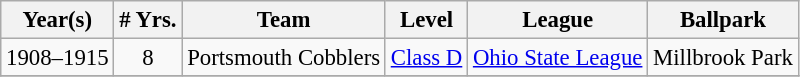<table class="wikitable" style="text-align:center; font-size: 95%;">
<tr>
<th>Year(s)</th>
<th># Yrs.</th>
<th>Team</th>
<th>Level</th>
<th>League</th>
<th>Ballpark</th>
</tr>
<tr>
<td>1908–1915</td>
<td>8</td>
<td>Portsmouth Cobblers</td>
<td><a href='#'>Class D</a></td>
<td><a href='#'>Ohio State League</a></td>
<td>Millbrook Park</td>
</tr>
<tr>
</tr>
</table>
